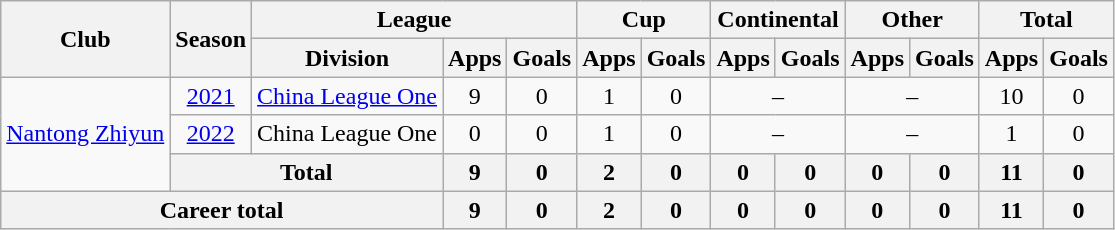<table class="wikitable" style="text-align: center">
<tr>
<th rowspan="2">Club</th>
<th rowspan="2">Season</th>
<th colspan="3">League</th>
<th colspan="2">Cup</th>
<th colspan="2">Continental</th>
<th colspan="2">Other</th>
<th colspan="2">Total</th>
</tr>
<tr>
<th>Division</th>
<th>Apps</th>
<th>Goals</th>
<th>Apps</th>
<th>Goals</th>
<th>Apps</th>
<th>Goals</th>
<th>Apps</th>
<th>Goals</th>
<th>Apps</th>
<th>Goals</th>
</tr>
<tr>
<td rowspan=3><a href='#'>Nantong Zhiyun</a></td>
<td><a href='#'>2021</a></td>
<td><a href='#'>China League One</a></td>
<td>9</td>
<td>0</td>
<td>1</td>
<td>0</td>
<td colspan="2">–</td>
<td colspan="2">–</td>
<td>10</td>
<td>0</td>
</tr>
<tr>
<td><a href='#'>2022</a></td>
<td>China League One</td>
<td>0</td>
<td>0</td>
<td>1</td>
<td>0</td>
<td colspan="2">–</td>
<td colspan="2">–</td>
<td>1</td>
<td>0</td>
</tr>
<tr>
<th colspan=2>Total</th>
<th>9</th>
<th>0</th>
<th>2</th>
<th>0</th>
<th>0</th>
<th>0</th>
<th>0</th>
<th>0</th>
<th>11</th>
<th>0</th>
</tr>
<tr>
<th colspan=3>Career total</th>
<th>9</th>
<th>0</th>
<th>2</th>
<th>0</th>
<th>0</th>
<th>0</th>
<th>0</th>
<th>0</th>
<th>11</th>
<th>0</th>
</tr>
</table>
